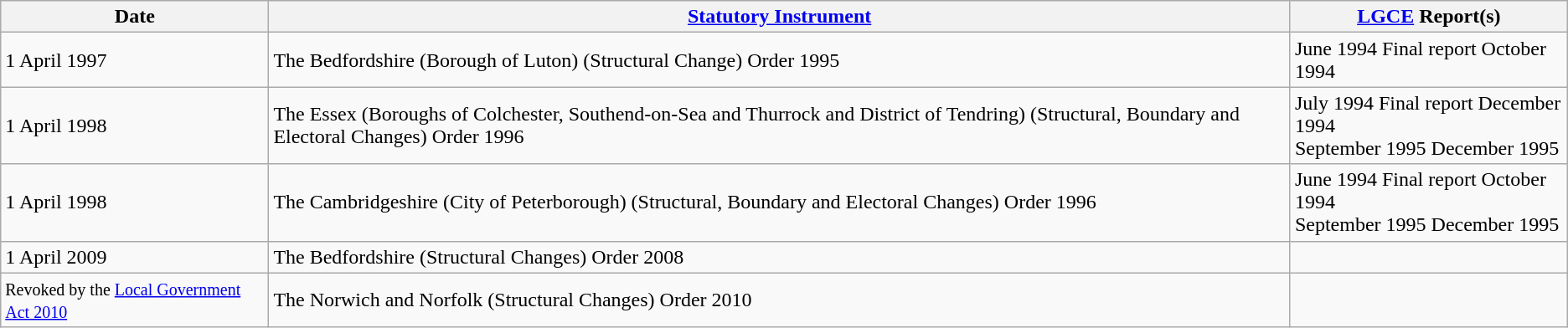<table class="wikitable sortable">
<tr>
<th>Date</th>
<th><a href='#'>Statutory Instrument</a></th>
<th><a href='#'>LGCE</a> Report(s)</th>
</tr>
<tr>
<td>1 April 1997</td>
<td>The Bedfordshire (Borough of Luton) (Structural Change) Order 1995</td>
<td> June 1994 Final report October 1994</td>
</tr>
<tr>
<td>1 April 1998</td>
<td>The Essex (Boroughs of Colchester, Southend-on-Sea and Thurrock and District of Tendring) (Structural, Boundary and Electoral Changes) Order 1996</td>
<td> July 1994 Final report December 1994<br> September 1995  December 1995</td>
</tr>
<tr>
<td>1 April 1998</td>
<td>The Cambridgeshire (City of Peterborough) (Structural, Boundary and Electoral Changes) Order 1996</td>
<td> June 1994 Final report October 1994<br> September 1995  December 1995</td>
</tr>
<tr>
<td>1 April 2009</td>
<td>The Bedfordshire (Structural Changes) Order 2008</td>
<td></td>
</tr>
<tr>
<td><small>Revoked by the <a href='#'>Local Government Act 2010</a></small></td>
<td>The Norwich and Norfolk (Structural Changes) Order 2010</td>
<td></td>
</tr>
</table>
